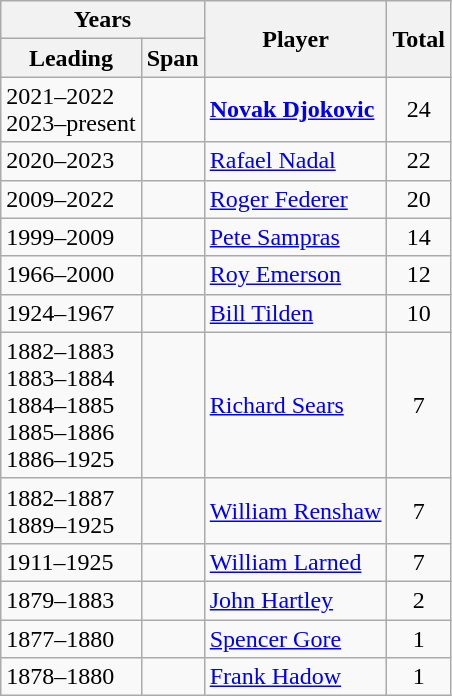<table class="wikitable sortable" style="display:inline-table;">
<tr>
<th colspan="2" scope="col">Years</th>
<th rowspan="2" scope="col">Player</th>
<th rowspan="2" scope="col">Total</th>
</tr>
<tr>
<th scope="col">Leading</th>
<th scope="col">Span</th>
</tr>
<tr>
<td>2021–2022<br>2023–present</td>
<td style="text-align:center"></td>
<td> <strong><a href='#'>Novak Djokovic</a></strong></td>
<td style="text-align:center">24</td>
</tr>
<tr>
<td>2020–2023</td>
<td style="text-align:center"></td>
<td> <a href='#'>Rafael Nadal</a></td>
<td style="text-align:center">22</td>
</tr>
<tr>
<td>2009–2022</td>
<td style="text-align:center"></td>
<td> <a href='#'>Roger Federer</a></td>
<td style="text-align:center">20</td>
</tr>
<tr>
<td>1999–2009</td>
<td style="text-align:center"></td>
<td> <a href='#'>Pete Sampras</a></td>
<td style="text-align:center">14</td>
</tr>
<tr>
<td>1966–2000</td>
<td style="text-align:center"></td>
<td> <a href='#'>Roy Emerson</a></td>
<td style="text-align:center">12</td>
</tr>
<tr>
<td>1924–1967</td>
<td style="text-align:center"></td>
<td> <a href='#'>Bill Tilden</a></td>
<td style="text-align:center">10</td>
</tr>
<tr>
<td>1882–1883<br>1883–1884<br>1884–1885<br>1885–1886<br>1886–1925</td>
<td style="text-align:center"></td>
<td> <a href='#'>Richard Sears</a></td>
<td style="text-align:center">7</td>
</tr>
<tr>
<td>1882–1887<br>1889–1925</td>
<td style="text-align:center"></td>
<td> <a href='#'>William Renshaw</a></td>
<td style="text-align:center">7</td>
</tr>
<tr>
<td>1911–1925</td>
<td style="text-align:center"></td>
<td> <a href='#'>William Larned</a></td>
<td style="text-align:center">7</td>
</tr>
<tr>
<td>1879–1883</td>
<td style="text-align:center"></td>
<td> <a href='#'>John Hartley</a></td>
<td style="text-align:center">2</td>
</tr>
<tr>
<td>1877–1880</td>
<td style="text-align:center"></td>
<td> <a href='#'>Spencer Gore</a></td>
<td style="text-align:center">1</td>
</tr>
<tr>
<td>1878–1880</td>
<td style="text-align:center"></td>
<td> <a href='#'>Frank Hadow</a></td>
<td style="text-align:center">1</td>
</tr>
</table>
